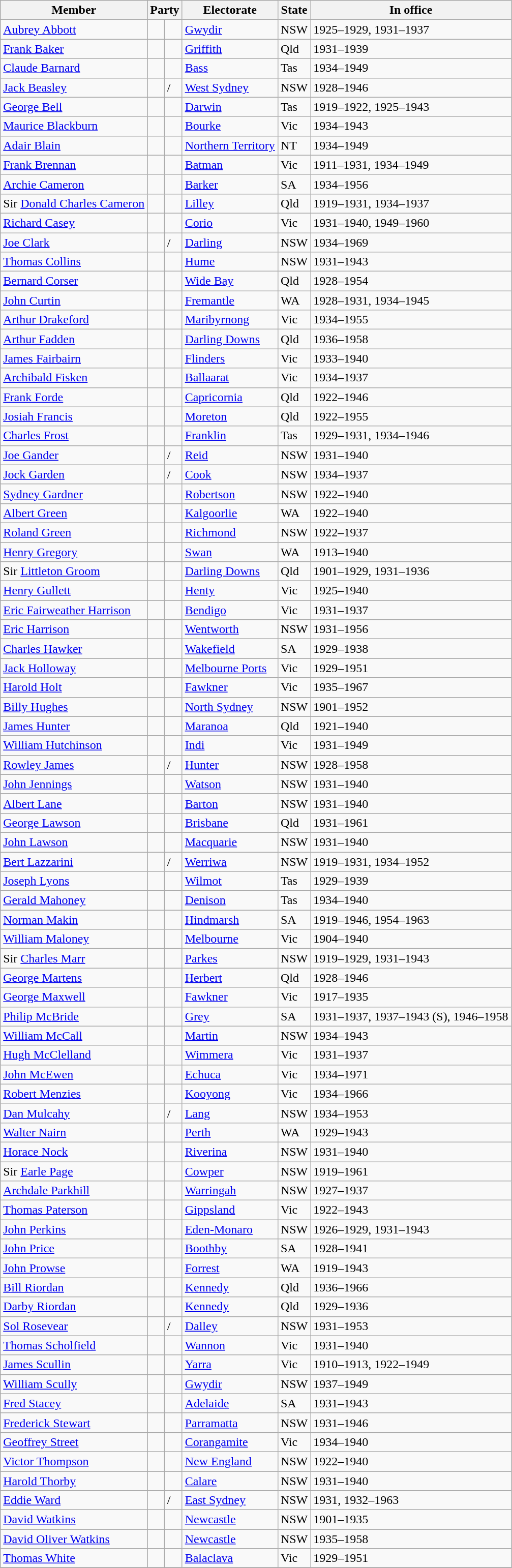<table class="wikitable sortable">
<tr>
<th>Member</th>
<th colspan=2>Party</th>
<th>Electorate</th>
<th>State</th>
<th>In office</th>
</tr>
<tr>
<td><a href='#'>Aubrey Abbott</a></td>
<td> </td>
<td></td>
<td><a href='#'>Gwydir</a></td>
<td>NSW</td>
<td>1925–1929, 1931–1937</td>
</tr>
<tr>
<td><a href='#'>Frank Baker</a></td>
<td> </td>
<td></td>
<td><a href='#'>Griffith</a></td>
<td>Qld</td>
<td>1931–1939</td>
</tr>
<tr>
<td><a href='#'>Claude Barnard</a></td>
<td> </td>
<td></td>
<td><a href='#'>Bass</a></td>
<td>Tas</td>
<td>1934–1949</td>
</tr>
<tr>
<td><a href='#'>Jack Beasley</a></td>
<td> </td>
<td>/</td>
<td><a href='#'>West Sydney</a></td>
<td>NSW</td>
<td>1928–1946</td>
</tr>
<tr>
<td><a href='#'>George Bell</a></td>
<td> </td>
<td></td>
<td><a href='#'>Darwin</a></td>
<td>Tas</td>
<td>1919–1922, 1925–1943</td>
</tr>
<tr>
<td><a href='#'>Maurice Blackburn</a></td>
<td> </td>
<td></td>
<td><a href='#'>Bourke</a></td>
<td>Vic</td>
<td>1934–1943</td>
</tr>
<tr>
<td><a href='#'>Adair Blain</a></td>
<td> </td>
<td></td>
<td><a href='#'>Northern Territory</a></td>
<td>NT</td>
<td>1934–1949</td>
</tr>
<tr>
<td><a href='#'>Frank Brennan</a></td>
<td> </td>
<td></td>
<td><a href='#'>Batman</a></td>
<td>Vic</td>
<td>1911–1931, 1934–1949</td>
</tr>
<tr>
<td><a href='#'>Archie Cameron</a></td>
<td> </td>
<td></td>
<td><a href='#'>Barker</a></td>
<td>SA</td>
<td>1934–1956</td>
</tr>
<tr>
<td>Sir <a href='#'>Donald Charles Cameron</a></td>
<td> </td>
<td></td>
<td><a href='#'>Lilley</a></td>
<td>Qld</td>
<td>1919–1931, 1934–1937</td>
</tr>
<tr>
<td><a href='#'>Richard Casey</a></td>
<td> </td>
<td></td>
<td><a href='#'>Corio</a></td>
<td>Vic</td>
<td>1931–1940, 1949–1960</td>
</tr>
<tr>
<td><a href='#'>Joe Clark</a></td>
<td> </td>
<td>/</td>
<td><a href='#'>Darling</a></td>
<td>NSW</td>
<td>1934–1969</td>
</tr>
<tr>
<td><a href='#'>Thomas Collins</a></td>
<td> </td>
<td></td>
<td><a href='#'>Hume</a></td>
<td>NSW</td>
<td>1931–1943</td>
</tr>
<tr>
<td><a href='#'>Bernard Corser</a></td>
<td> </td>
<td></td>
<td><a href='#'>Wide Bay</a></td>
<td>Qld</td>
<td>1928–1954</td>
</tr>
<tr>
<td><a href='#'>John Curtin</a></td>
<td> </td>
<td></td>
<td><a href='#'>Fremantle</a></td>
<td>WA</td>
<td>1928–1931, 1934–1945</td>
</tr>
<tr>
<td><a href='#'>Arthur Drakeford</a></td>
<td> </td>
<td></td>
<td><a href='#'>Maribyrnong</a></td>
<td>Vic</td>
<td>1934–1955</td>
</tr>
<tr>
<td><a href='#'>Arthur Fadden</a></td>
<td> </td>
<td></td>
<td><a href='#'>Darling Downs</a></td>
<td>Qld</td>
<td>1936–1958</td>
</tr>
<tr>
<td><a href='#'>James Fairbairn</a></td>
<td> </td>
<td></td>
<td><a href='#'>Flinders</a></td>
<td>Vic</td>
<td>1933–1940</td>
</tr>
<tr>
<td><a href='#'>Archibald Fisken</a></td>
<td> </td>
<td></td>
<td><a href='#'>Ballaarat</a></td>
<td>Vic</td>
<td>1934–1937</td>
</tr>
<tr>
<td><a href='#'>Frank Forde</a></td>
<td> </td>
<td></td>
<td><a href='#'>Capricornia</a></td>
<td>Qld</td>
<td>1922–1946</td>
</tr>
<tr>
<td><a href='#'>Josiah Francis</a></td>
<td> </td>
<td></td>
<td><a href='#'>Moreton</a></td>
<td>Qld</td>
<td>1922–1955</td>
</tr>
<tr>
<td><a href='#'>Charles Frost</a></td>
<td> </td>
<td></td>
<td><a href='#'>Franklin</a></td>
<td>Tas</td>
<td>1929–1931, 1934–1946</td>
</tr>
<tr>
<td><a href='#'>Joe Gander</a></td>
<td> </td>
<td>/</td>
<td><a href='#'>Reid</a></td>
<td>NSW</td>
<td>1931–1940</td>
</tr>
<tr>
<td><a href='#'>Jock Garden</a></td>
<td> </td>
<td>/</td>
<td><a href='#'>Cook</a></td>
<td>NSW</td>
<td>1934–1937</td>
</tr>
<tr>
<td><a href='#'>Sydney Gardner</a></td>
<td> </td>
<td></td>
<td><a href='#'>Robertson</a></td>
<td>NSW</td>
<td>1922–1940</td>
</tr>
<tr>
<td><a href='#'>Albert Green</a></td>
<td> </td>
<td></td>
<td><a href='#'>Kalgoorlie</a></td>
<td>WA</td>
<td>1922–1940</td>
</tr>
<tr>
<td><a href='#'>Roland Green</a></td>
<td> </td>
<td></td>
<td><a href='#'>Richmond</a></td>
<td>NSW</td>
<td>1922–1937</td>
</tr>
<tr>
<td><a href='#'>Henry Gregory</a></td>
<td> </td>
<td></td>
<td><a href='#'>Swan</a></td>
<td>WA</td>
<td>1913–1940</td>
</tr>
<tr>
<td>Sir <a href='#'>Littleton Groom</a></td>
<td> </td>
<td></td>
<td><a href='#'>Darling Downs</a></td>
<td>Qld</td>
<td>1901–1929, 1931–1936</td>
</tr>
<tr>
<td><a href='#'>Henry Gullett</a></td>
<td> </td>
<td></td>
<td><a href='#'>Henty</a></td>
<td>Vic</td>
<td>1925–1940</td>
</tr>
<tr>
<td><a href='#'>Eric Fairweather Harrison</a></td>
<td> </td>
<td></td>
<td><a href='#'>Bendigo</a></td>
<td>Vic</td>
<td>1931–1937</td>
</tr>
<tr>
<td><a href='#'>Eric Harrison</a></td>
<td> </td>
<td></td>
<td><a href='#'>Wentworth</a></td>
<td>NSW</td>
<td>1931–1956</td>
</tr>
<tr>
<td><a href='#'>Charles Hawker</a></td>
<td> </td>
<td></td>
<td><a href='#'>Wakefield</a></td>
<td>SA</td>
<td>1929–1938</td>
</tr>
<tr>
<td><a href='#'>Jack Holloway</a></td>
<td> </td>
<td></td>
<td><a href='#'>Melbourne Ports</a></td>
<td>Vic</td>
<td>1929–1951</td>
</tr>
<tr>
<td><a href='#'>Harold Holt</a></td>
<td> </td>
<td></td>
<td><a href='#'>Fawkner</a></td>
<td>Vic</td>
<td>1935–1967</td>
</tr>
<tr>
<td><a href='#'>Billy Hughes</a></td>
<td> </td>
<td></td>
<td><a href='#'>North Sydney</a></td>
<td>NSW</td>
<td>1901–1952</td>
</tr>
<tr>
<td><a href='#'>James Hunter</a></td>
<td> </td>
<td></td>
<td><a href='#'>Maranoa</a></td>
<td>Qld</td>
<td>1921–1940</td>
</tr>
<tr>
<td><a href='#'>William Hutchinson</a></td>
<td> </td>
<td></td>
<td><a href='#'>Indi</a></td>
<td>Vic</td>
<td>1931–1949</td>
</tr>
<tr>
<td><a href='#'>Rowley James</a></td>
<td> </td>
<td>/</td>
<td><a href='#'>Hunter</a></td>
<td>NSW</td>
<td>1928–1958</td>
</tr>
<tr>
<td><a href='#'>John Jennings</a></td>
<td> </td>
<td></td>
<td><a href='#'>Watson</a></td>
<td>NSW</td>
<td>1931–1940</td>
</tr>
<tr>
<td><a href='#'>Albert Lane</a></td>
<td> </td>
<td></td>
<td><a href='#'>Barton</a></td>
<td>NSW</td>
<td>1931–1940</td>
</tr>
<tr>
<td><a href='#'>George Lawson</a></td>
<td> </td>
<td></td>
<td><a href='#'>Brisbane</a></td>
<td>Qld</td>
<td>1931–1961</td>
</tr>
<tr>
<td><a href='#'>John Lawson</a></td>
<td> </td>
<td></td>
<td><a href='#'>Macquarie</a></td>
<td>NSW</td>
<td>1931–1940</td>
</tr>
<tr>
<td><a href='#'>Bert Lazzarini</a></td>
<td> </td>
<td>/</td>
<td><a href='#'>Werriwa</a></td>
<td>NSW</td>
<td>1919–1931, 1934–1952</td>
</tr>
<tr>
<td><a href='#'>Joseph Lyons</a></td>
<td> </td>
<td></td>
<td><a href='#'>Wilmot</a></td>
<td>Tas</td>
<td>1929–1939</td>
</tr>
<tr>
<td><a href='#'>Gerald Mahoney</a></td>
<td> </td>
<td></td>
<td><a href='#'>Denison</a></td>
<td>Tas</td>
<td>1934–1940</td>
</tr>
<tr>
<td><a href='#'>Norman Makin</a></td>
<td> </td>
<td></td>
<td><a href='#'>Hindmarsh</a></td>
<td>SA</td>
<td>1919–1946, 1954–1963</td>
</tr>
<tr>
<td><a href='#'>William Maloney</a></td>
<td> </td>
<td></td>
<td><a href='#'>Melbourne</a></td>
<td>Vic</td>
<td>1904–1940</td>
</tr>
<tr>
<td>Sir <a href='#'>Charles Marr</a></td>
<td> </td>
<td></td>
<td><a href='#'>Parkes</a></td>
<td>NSW</td>
<td>1919–1929, 1931–1943</td>
</tr>
<tr>
<td><a href='#'>George Martens</a></td>
<td> </td>
<td></td>
<td><a href='#'>Herbert</a></td>
<td>Qld</td>
<td>1928–1946</td>
</tr>
<tr>
<td><a href='#'>George Maxwell</a></td>
<td> </td>
<td></td>
<td><a href='#'>Fawkner</a></td>
<td>Vic</td>
<td>1917–1935</td>
</tr>
<tr>
<td><a href='#'>Philip McBride</a></td>
<td> </td>
<td></td>
<td><a href='#'>Grey</a></td>
<td>SA</td>
<td>1931–1937, 1937–1943 (S), 1946–1958</td>
</tr>
<tr>
<td><a href='#'>William McCall</a></td>
<td> </td>
<td></td>
<td><a href='#'>Martin</a></td>
<td>NSW</td>
<td>1934–1943</td>
</tr>
<tr>
<td><a href='#'>Hugh McClelland</a></td>
<td> </td>
<td></td>
<td><a href='#'>Wimmera</a></td>
<td>Vic</td>
<td>1931–1937</td>
</tr>
<tr>
<td><a href='#'>John McEwen</a></td>
<td> </td>
<td></td>
<td><a href='#'>Echuca</a></td>
<td>Vic</td>
<td>1934–1971</td>
</tr>
<tr>
<td><a href='#'>Robert Menzies</a></td>
<td> </td>
<td></td>
<td><a href='#'>Kooyong</a></td>
<td>Vic</td>
<td>1934–1966</td>
</tr>
<tr>
<td><a href='#'>Dan Mulcahy</a></td>
<td> </td>
<td>/</td>
<td><a href='#'>Lang</a></td>
<td>NSW</td>
<td>1934–1953</td>
</tr>
<tr>
<td><a href='#'>Walter Nairn</a></td>
<td> </td>
<td></td>
<td><a href='#'>Perth</a></td>
<td>WA</td>
<td>1929–1943</td>
</tr>
<tr>
<td><a href='#'>Horace Nock</a></td>
<td> </td>
<td></td>
<td><a href='#'>Riverina</a></td>
<td>NSW</td>
<td>1931–1940</td>
</tr>
<tr>
<td>Sir <a href='#'>Earle Page</a></td>
<td> </td>
<td></td>
<td><a href='#'>Cowper</a></td>
<td>NSW</td>
<td>1919–1961</td>
</tr>
<tr>
<td><a href='#'>Archdale Parkhill</a></td>
<td> </td>
<td></td>
<td><a href='#'>Warringah</a></td>
<td>NSW</td>
<td>1927–1937</td>
</tr>
<tr>
<td><a href='#'>Thomas Paterson</a></td>
<td> </td>
<td></td>
<td><a href='#'>Gippsland</a></td>
<td>Vic</td>
<td>1922–1943</td>
</tr>
<tr>
<td><a href='#'>John Perkins</a></td>
<td> </td>
<td></td>
<td><a href='#'>Eden-Monaro</a></td>
<td>NSW</td>
<td>1926–1929, 1931–1943</td>
</tr>
<tr>
<td><a href='#'>John Price</a></td>
<td> </td>
<td></td>
<td><a href='#'>Boothby</a></td>
<td>SA</td>
<td>1928–1941</td>
</tr>
<tr>
<td><a href='#'>John Prowse</a></td>
<td> </td>
<td></td>
<td><a href='#'>Forrest</a></td>
<td>WA</td>
<td>1919–1943</td>
</tr>
<tr>
<td><a href='#'>Bill Riordan</a></td>
<td> </td>
<td></td>
<td><a href='#'>Kennedy</a></td>
<td>Qld</td>
<td>1936–1966</td>
</tr>
<tr>
<td><a href='#'>Darby Riordan</a></td>
<td> </td>
<td></td>
<td><a href='#'>Kennedy</a></td>
<td>Qld</td>
<td>1929–1936</td>
</tr>
<tr>
<td><a href='#'>Sol Rosevear</a></td>
<td> </td>
<td>/</td>
<td><a href='#'>Dalley</a></td>
<td>NSW</td>
<td>1931–1953</td>
</tr>
<tr>
<td><a href='#'>Thomas Scholfield</a></td>
<td> </td>
<td></td>
<td><a href='#'>Wannon</a></td>
<td>Vic</td>
<td>1931–1940</td>
</tr>
<tr>
<td><a href='#'>James Scullin</a></td>
<td> </td>
<td></td>
<td><a href='#'>Yarra</a></td>
<td>Vic</td>
<td>1910–1913, 1922–1949</td>
</tr>
<tr>
<td><a href='#'>William Scully</a></td>
<td> </td>
<td></td>
<td><a href='#'>Gwydir</a></td>
<td>NSW</td>
<td>1937–1949</td>
</tr>
<tr>
<td><a href='#'>Fred Stacey</a></td>
<td> </td>
<td></td>
<td><a href='#'>Adelaide</a></td>
<td>SA</td>
<td>1931–1943</td>
</tr>
<tr>
<td><a href='#'>Frederick Stewart</a></td>
<td> </td>
<td></td>
<td><a href='#'>Parramatta</a></td>
<td>NSW</td>
<td>1931–1946</td>
</tr>
<tr>
<td><a href='#'>Geoffrey Street</a></td>
<td> </td>
<td></td>
<td><a href='#'>Corangamite</a></td>
<td>Vic</td>
<td>1934–1940</td>
</tr>
<tr>
<td><a href='#'>Victor Thompson</a></td>
<td> </td>
<td></td>
<td><a href='#'>New England</a></td>
<td>NSW</td>
<td>1922–1940</td>
</tr>
<tr>
<td><a href='#'>Harold Thorby</a></td>
<td> </td>
<td></td>
<td><a href='#'>Calare</a></td>
<td>NSW</td>
<td>1931–1940</td>
</tr>
<tr>
<td><a href='#'>Eddie Ward</a></td>
<td> </td>
<td>/</td>
<td><a href='#'>East Sydney</a></td>
<td>NSW</td>
<td>1931, 1932–1963</td>
</tr>
<tr>
<td><a href='#'>David Watkins</a></td>
<td> </td>
<td></td>
<td><a href='#'>Newcastle</a></td>
<td>NSW</td>
<td>1901–1935</td>
</tr>
<tr>
<td><a href='#'>David Oliver Watkins</a></td>
<td> </td>
<td></td>
<td><a href='#'>Newcastle</a></td>
<td>NSW</td>
<td>1935–1958</td>
</tr>
<tr>
<td><a href='#'>Thomas White</a></td>
<td> </td>
<td></td>
<td><a href='#'>Balaclava</a></td>
<td>Vic</td>
<td>1929–1951</td>
</tr>
<tr>
</tr>
</table>
